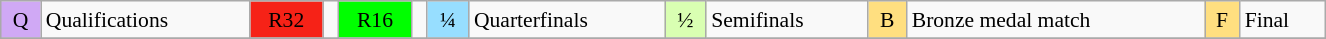<table class="wikitable" style="margin:0.5em auto; font-size:90%; line-height:1.25em;" width=70%;>
<tr>
<td style="background-color:#D0A9F5;text-align:center;">Q</td>
<td>Qualifications</td>
<td style="background-color:#F62217;text-align:center;">R32</td>
<td></td>
<td style="background-color:#00FF00;text-align:center;">R16</td>
<td></td>
<td style="background-color:#97DEFF;text-align:center;">¼</td>
<td>Quarterfinals</td>
<td style="background-color:#D9FFB2;text-align:center;">½</td>
<td>Semifinals</td>
<td style="background-color:#FFDF80;text-align:center;">B</td>
<td>Bronze medal match</td>
<td style="background-color:#FFDF80;text-align:center;">F</td>
<td>Final</td>
</tr>
<tr>
</tr>
</table>
